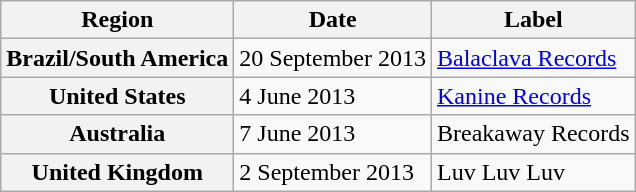<table class="wikitable plainrowheaders">
<tr>
<th scope="col">Region</th>
<th scope="col">Date</th>
<th scope="col">Label</th>
</tr>
<tr>
<th scope="row">Brazil/South America</th>
<td rowspan="1">20 September 2013</td>
<td><a href='#'>Balaclava Records</a></td>
</tr>
<tr>
<th scope="row">United States</th>
<td rowspan="1">4 June 2013</td>
<td><a href='#'>Kanine Records</a></td>
</tr>
<tr>
<th scope="row">Australia</th>
<td rowspan="1">7 June 2013</td>
<td>Breakaway Records</td>
</tr>
<tr>
<th scope="row">United Kingdom</th>
<td rowspan="1">2 September 2013</td>
<td>Luv Luv Luv</td>
</tr>
</table>
